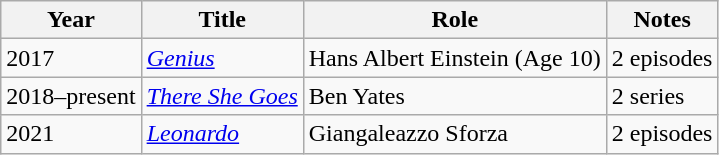<table class="wikitable">
<tr>
<th>Year</th>
<th>Title</th>
<th>Role</th>
<th>Notes</th>
</tr>
<tr>
<td>2017</td>
<td><em><a href='#'>Genius</a></em></td>
<td>Hans Albert Einstein (Age 10)</td>
<td>2 episodes</td>
</tr>
<tr>
<td>2018–present</td>
<td><em><a href='#'>There She Goes</a></em></td>
<td>Ben Yates</td>
<td>2 series</td>
</tr>
<tr>
<td>2021</td>
<td><em><a href='#'>Leonardo</a></em></td>
<td>Giangaleazzo Sforza</td>
<td>2 episodes</td>
</tr>
</table>
